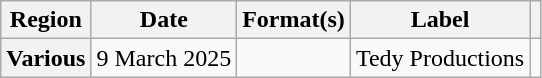<table class="wikitable plainrowheaders">
<tr>
<th scope="col">Region</th>
<th scope="col">Date</th>
<th scope="col">Format(s)</th>
<th scope="col">Label</th>
<th scope="col"></th>
</tr>
<tr>
<th scope="row">Various</th>
<td>9 March 2025</td>
<td></td>
<td>Tedy Productions</td>
<td align="center"></td>
</tr>
</table>
